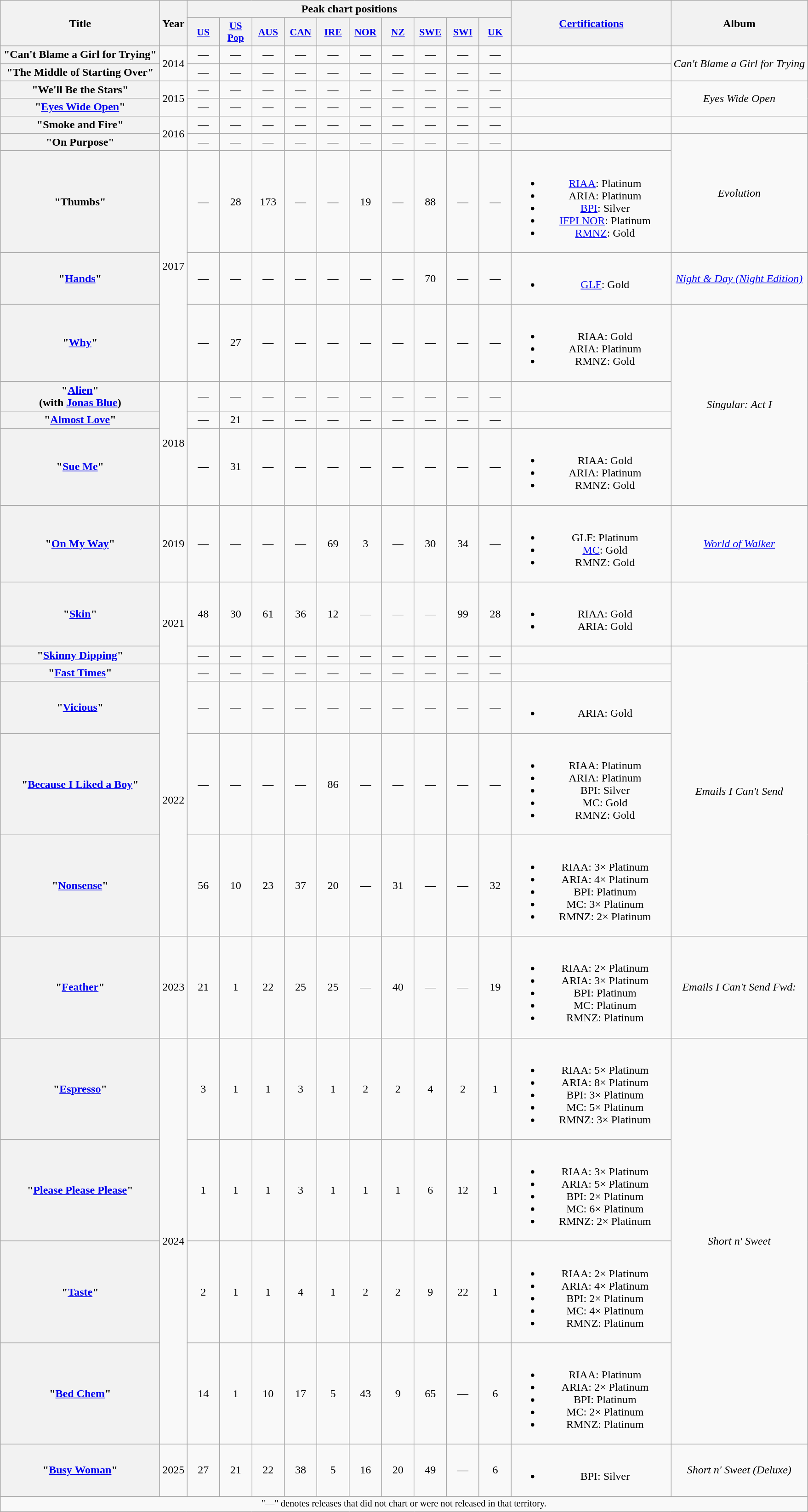<table class="wikitable plainrowheaders" style="text-align:center;">
<tr>
<th scope="col" rowspan="2" style="width:14em;">Title</th>
<th scope="col" rowspan="2" style="width:1em;">Year</th>
<th scope="col" colspan="10">Peak chart positions</th>
<th scope="col" rowspan="2" style="width:14em;"><a href='#'>Certifications</a></th>
<th scope="col" rowspan="2">Album</th>
</tr>
<tr>
<th scope="col" style="width:2.8em;font-size:90%;"><a href='#'>US</a><br></th>
<th scope="col" style="width:2.8em;font-size:90%;"><a href='#'>US<br>Pop</a><br></th>
<th scope="col" style="width:2.8em;font-size:90%;"><a href='#'>AUS</a><br></th>
<th scope="col" style="width:2.8em;font-size:90%;"><a href='#'>CAN</a><br></th>
<th scope="col" style="width:2.8em;font-size:90%;"><a href='#'>IRE</a><br></th>
<th scope="col" style="width:2.8em;font-size:90%;"><a href='#'>NOR</a><br></th>
<th scope="col" style="width:2.8em;font-size:90%;"><a href='#'>NZ</a><br></th>
<th scope="col" style="width:2.8em;font-size:90%;"><a href='#'>SWE</a><br></th>
<th scope="col" style="width:2.8em;font-size:90%;"><a href='#'>SWI</a><br></th>
<th scope="col" style="width:2.8em;font-size:90%;"><a href='#'>UK</a><br></th>
</tr>
<tr>
<th scope="row">"Can't Blame a Girl for Trying"</th>
<td rowspan="2">2014</td>
<td>—</td>
<td>—</td>
<td>—</td>
<td>—</td>
<td>—</td>
<td>—</td>
<td>—</td>
<td>—</td>
<td>—</td>
<td>—</td>
<td></td>
<td rowspan="2"><em>Can't Blame a Girl for Trying</em></td>
</tr>
<tr>
<th scope="row">"The Middle of Starting Over"</th>
<td>—</td>
<td>—</td>
<td>—</td>
<td>—</td>
<td>—</td>
<td>—</td>
<td>—</td>
<td>—</td>
<td>—</td>
<td>—</td>
<td></td>
</tr>
<tr>
<th scope="row">"We'll Be the Stars"</th>
<td rowspan="2">2015</td>
<td>—</td>
<td>—</td>
<td>—</td>
<td>—</td>
<td>—</td>
<td>—</td>
<td>—</td>
<td>—</td>
<td>—</td>
<td>—</td>
<td></td>
<td rowspan="2"><em>Eyes Wide Open</em></td>
</tr>
<tr>
<th scope="row">"<a href='#'>Eyes Wide Open</a>"</th>
<td>—</td>
<td>—</td>
<td>—</td>
<td>—</td>
<td>—</td>
<td>—</td>
<td>—</td>
<td>—</td>
<td>—</td>
<td>—</td>
<td></td>
</tr>
<tr>
<th scope="row">"Smoke and Fire"</th>
<td rowspan="2">2016</td>
<td>—</td>
<td>—</td>
<td>—</td>
<td>—</td>
<td>—</td>
<td>—</td>
<td>—</td>
<td>—</td>
<td>—</td>
<td>—</td>
<td></td>
<td></td>
</tr>
<tr>
<th scope="row">"On Purpose"</th>
<td>—</td>
<td>—</td>
<td>—</td>
<td>—</td>
<td>—</td>
<td>—</td>
<td>—</td>
<td>—</td>
<td>—</td>
<td>—</td>
<td></td>
<td rowspan="2"><em>Evolution</em></td>
</tr>
<tr>
<th scope="row">"Thumbs"</th>
<td rowspan="3">2017</td>
<td>—</td>
<td>28</td>
<td>173</td>
<td>—</td>
<td>—</td>
<td>19</td>
<td>—</td>
<td>88</td>
<td>—</td>
<td>—</td>
<td><br><ul><li><a href='#'>RIAA</a>: Platinum</li><li>ARIA: Platinum</li><li><a href='#'>BPI</a>: Silver</li><li><a href='#'>IFPI NOR</a>: Platinum</li><li><a href='#'>RMNZ</a>: Gold</li></ul></td>
</tr>
<tr>
<th scope="row">"<a href='#'>Hands</a>"<br></th>
<td>—</td>
<td>—</td>
<td>—</td>
<td>—</td>
<td>—</td>
<td>—</td>
<td>—</td>
<td>70</td>
<td>—</td>
<td>—</td>
<td><br><ul><li><a href='#'>GLF</a>: Gold</li></ul></td>
<td><em><a href='#'>Night & Day (Night Edition)</a></em></td>
</tr>
<tr>
<th scope="row">"<a href='#'>Why</a>"</th>
<td>—</td>
<td>27</td>
<td>—</td>
<td>—</td>
<td>—</td>
<td>—</td>
<td>—</td>
<td>—</td>
<td>—</td>
<td>—</td>
<td><br><ul><li>RIAA: Gold</li><li>ARIA: Platinum</li><li>RMNZ: Gold</li></ul></td>
<td rowspan="4"><em>Singular: Act I</em></td>
</tr>
<tr>
<th scope="row">"<a href='#'>Alien</a>"<br><span>(with <a href='#'>Jonas Blue</a>)</span></th>
<td rowspan="3">2018</td>
<td>—</td>
<td>—</td>
<td>—</td>
<td>—</td>
<td>—</td>
<td>—</td>
<td>—</td>
<td>—</td>
<td>—</td>
<td>—</td>
<td></td>
</tr>
<tr>
<th scope="row">"<a href='#'>Almost Love</a>"</th>
<td>—</td>
<td>21</td>
<td>—</td>
<td>—</td>
<td>—</td>
<td>—</td>
<td>—</td>
<td>—</td>
<td>—</td>
<td>—</td>
<td></td>
</tr>
<tr>
<th scope="row">"<a href='#'>Sue Me</a>"</th>
<td>—</td>
<td>31</td>
<td>—</td>
<td>—</td>
<td>—</td>
<td>—</td>
<td>—</td>
<td>—</td>
<td>—</td>
<td>—</td>
<td><br><ul><li>RIAA: Gold</li><li>ARIA: Platinum</li><li>RMNZ: Gold</li></ul></td>
</tr>
<tr>
</tr>
<tr>
<th scope="row">"<a href='#'>On My Way</a>"<br></th>
<td>2019</td>
<td>—</td>
<td>—</td>
<td>—</td>
<td>—</td>
<td>69</td>
<td>3</td>
<td>—</td>
<td>30</td>
<td>34</td>
<td>—</td>
<td><br><ul><li>GLF: Platinum</li><li><a href='#'>MC</a>: Gold</li><li>RMNZ: Gold</li></ul></td>
<td><em><a href='#'>World of Walker</a></em></td>
</tr>
<tr>
<th scope="row">"<a href='#'>Skin</a>"</th>
<td rowspan="2">2021</td>
<td>48</td>
<td>30</td>
<td>61</td>
<td>36</td>
<td>12</td>
<td>—</td>
<td>—</td>
<td>—</td>
<td>99</td>
<td>28</td>
<td><br><ul><li>RIAA: Gold</li><li>ARIA: Gold</li></ul></td>
<td></td>
</tr>
<tr>
<th scope="row">"<a href='#'>Skinny Dipping</a>"</th>
<td>—</td>
<td>—</td>
<td>—</td>
<td>—</td>
<td>—</td>
<td>—</td>
<td>—</td>
<td>—</td>
<td>—</td>
<td>—</td>
<td></td>
<td rowspan="5"><em>Emails I Can't Send</em></td>
</tr>
<tr>
<th scope="row">"<a href='#'>Fast Times</a>"</th>
<td rowspan="4">2022</td>
<td>—</td>
<td>—</td>
<td>—</td>
<td>—</td>
<td>—</td>
<td>—</td>
<td>—</td>
<td>—</td>
<td>—</td>
<td>—</td>
<td></td>
</tr>
<tr>
<th scope="row">"<a href='#'>Vicious</a>"</th>
<td>—</td>
<td>—</td>
<td>—</td>
<td>—</td>
<td>—</td>
<td>—</td>
<td>—</td>
<td>—</td>
<td>—</td>
<td>—</td>
<td><br><ul><li>ARIA: Gold</li></ul></td>
</tr>
<tr>
<th scope="row">"<a href='#'>Because I Liked a Boy</a>"</th>
<td>—</td>
<td>—</td>
<td>—</td>
<td>—</td>
<td>86</td>
<td>—</td>
<td>—</td>
<td>—</td>
<td>—</td>
<td>—</td>
<td><br><ul><li>RIAA: Platinum</li><li>ARIA: Platinum</li><li>BPI: Silver</li><li>MC: Gold</li><li>RMNZ: Gold</li></ul></td>
</tr>
<tr>
<th scope="row">"<a href='#'>Nonsense</a>"</th>
<td>56</td>
<td>10</td>
<td>23</td>
<td>37</td>
<td>20</td>
<td>—</td>
<td>31</td>
<td>—</td>
<td>—</td>
<td>32</td>
<td><br><ul><li>RIAA: 3× Platinum</li><li>ARIA: 4× Platinum</li><li>BPI: Platinum</li><li>MC: 3× Platinum</li><li>RMNZ: 2× Platinum</li></ul></td>
</tr>
<tr>
<th scope="row">"<a href='#'>Feather</a>"</th>
<td>2023</td>
<td>21</td>
<td>1</td>
<td>22</td>
<td>25</td>
<td>25</td>
<td>—</td>
<td>40</td>
<td>—</td>
<td>—</td>
<td>19</td>
<td><br><ul><li>RIAA: 2× Platinum</li><li>ARIA: 3× Platinum</li><li>BPI: Platinum</li><li>MC: Platinum</li><li>RMNZ: Platinum</li></ul></td>
<td><em>Emails I Can't Send Fwd:</em></td>
</tr>
<tr>
<th scope="row">"<a href='#'>Espresso</a>"</th>
<td rowspan="4">2024</td>
<td>3</td>
<td>1</td>
<td>1</td>
<td>3</td>
<td>1</td>
<td>2</td>
<td>2</td>
<td>4</td>
<td>2</td>
<td>1</td>
<td><br><ul><li>RIAA: 5× Platinum</li><li>ARIA: 8× Platinum</li><li>BPI: 3× Platinum</li><li>MC: 5× Platinum</li><li>RMNZ: 3× Platinum</li></ul></td>
<td rowspan="4"><em>Short n' Sweet</em></td>
</tr>
<tr>
<th scope="row">"<a href='#'>Please Please Please</a>"</th>
<td>1</td>
<td>1</td>
<td>1</td>
<td>3</td>
<td>1</td>
<td>1</td>
<td>1</td>
<td>6</td>
<td>12</td>
<td>1</td>
<td><br><ul><li>RIAA: 3× Platinum</li><li>ARIA: 5× Platinum</li><li>BPI: 2× Platinum</li><li>MC: 6× Platinum</li><li>RMNZ: 2× Platinum</li></ul></td>
</tr>
<tr>
<th scope="row">"<a href='#'>Taste</a>"</th>
<td>2</td>
<td>1</td>
<td>1</td>
<td>4</td>
<td>1</td>
<td>2</td>
<td>2</td>
<td>9</td>
<td>22</td>
<td>1</td>
<td><br><ul><li>RIAA: 2× Platinum</li><li>ARIA: 4× Platinum</li><li>BPI: 2× Platinum</li><li>MC: 4× Platinum</li><li>RMNZ: Platinum</li></ul></td>
</tr>
<tr>
<th scope="row">"<a href='#'>Bed Chem</a>"</th>
<td>14</td>
<td>1</td>
<td>10</td>
<td>17</td>
<td>5</td>
<td>43<br></td>
<td>9</td>
<td>65</td>
<td>—</td>
<td>6</td>
<td><br><ul><li>RIAA: Platinum</li><li>ARIA: 2× Platinum</li><li>BPI: Platinum</li><li>MC: 2× Platinum</li><li>RMNZ: Platinum</li></ul></td>
</tr>
<tr>
<th scope="row">"<a href='#'>Busy Woman</a>"</th>
<td>2025</td>
<td>27</td>
<td>21</td>
<td>22<br></td>
<td>38</td>
<td>5<br></td>
<td>16<br></td>
<td>20<br></td>
<td>49<br></td>
<td>—</td>
<td>6</td>
<td><br><ul><li>BPI: Silver</li></ul></td>
<td><em>Short n' Sweet (Deluxe)</em></td>
</tr>
<tr>
<td colspan="14" style="font-size:85%">"—" denotes releases that did not chart or were not released in that territory.</td>
</tr>
</table>
